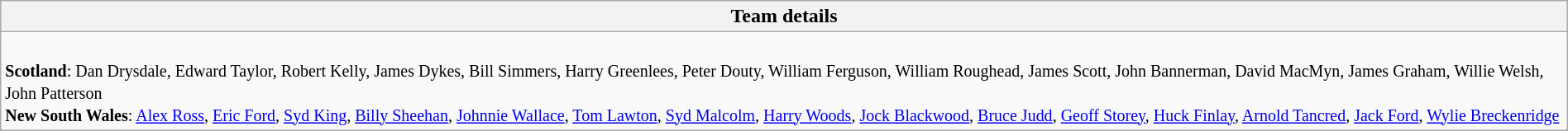<table style="width:100%" class="wikitable collapsible collapsed">
<tr>
<th>Team details</th>
</tr>
<tr>
<td><br><small>
<strong>Scotland</strong>: Dan Drysdale, Edward Taylor, Robert Kelly, James Dykes, Bill Simmers, Harry Greenlees, Peter Douty, William Ferguson, William Roughead, James Scott, John Bannerman, David MacMyn, James Graham, Willie Welsh, John Patterson <br>
<strong>New South Wales</strong>: <a href='#'>Alex Ross</a>, <a href='#'>Eric Ford</a>, <a href='#'>Syd King</a>, <a href='#'>Billy Sheehan</a>, <a href='#'>Johnnie Wallace</a>, <a href='#'>Tom Lawton</a>, <a href='#'>Syd Malcolm</a>, <a href='#'>Harry Woods</a>, <a href='#'>Jock Blackwood</a>, <a href='#'>Bruce Judd</a>, <a href='#'>Geoff Storey</a>, <a href='#'>Huck Finlay</a>, <a href='#'>Arnold Tancred</a>, <a href='#'>Jack Ford</a>, <a href='#'>Wylie Breckenridge</a>
</small></td>
</tr>
</table>
